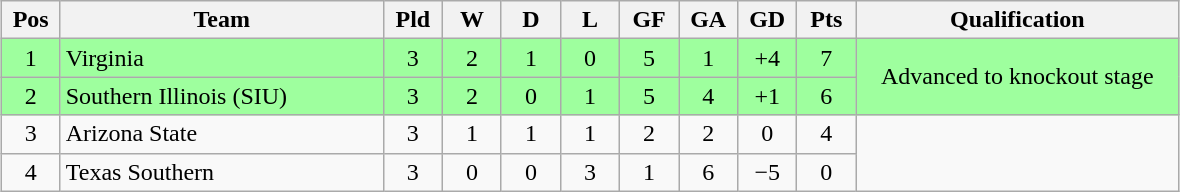<table class="wikitable" style="text-align:center; margin: 1em auto">
<tr>
<th style="width:2em">Pos</th>
<th style="width:13em">Team</th>
<th style="width:2em">Pld</th>
<th style="width:2em">W</th>
<th style="width:2em">D</th>
<th style="width:2em">L</th>
<th style="width:2em">GF</th>
<th style="width:2em">GA</th>
<th style="width:2em">GD</th>
<th style="width:2em">Pts</th>
<th style="width:13em">Qualification</th>
</tr>
<tr bgcolor="#9eff9e">
<td>1</td>
<td style="text-align:left">Virginia</td>
<td>3</td>
<td>2</td>
<td>1</td>
<td>0</td>
<td>5</td>
<td>1</td>
<td>+4</td>
<td>7</td>
<td rowspan="2">Advanced to knockout stage</td>
</tr>
<tr bgcolor="#9eff9e">
<td>2</td>
<td style="text-align:left">Southern Illinois (SIU)</td>
<td>3</td>
<td>2</td>
<td>0</td>
<td>1</td>
<td>5</td>
<td>4</td>
<td>+1</td>
<td>6</td>
</tr>
<tr>
<td>3</td>
<td style="text-align:left">Arizona State</td>
<td>3</td>
<td>1</td>
<td>1</td>
<td>1</td>
<td>2</td>
<td>2</td>
<td>0</td>
<td>4</td>
<td rowspan="2"></td>
</tr>
<tr>
<td>4</td>
<td style="text-align:left">Texas Southern</td>
<td>3</td>
<td>0</td>
<td>0</td>
<td>3</td>
<td>1</td>
<td>6</td>
<td>−5</td>
<td>0</td>
</tr>
</table>
